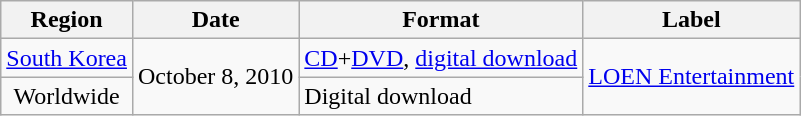<table class="wikitable">
<tr>
<th style="text-align:center;">Region</th>
<th style="text-align:center;">Date</th>
<th style="text-align:center;">Format</th>
<th style="text-align:center;">Label</th>
</tr>
<tr>
<td style="text-align:center;"><a href='#'>South Korea</a></td>
<td style="text-align:center;" rowspan="2">October 8, 2010</td>
<td><a href='#'>CD</a>+<a href='#'>DVD</a>, <a href='#'>digital download</a></td>
<td rowspan="2"><a href='#'>LOEN Entertainment</a></td>
</tr>
<tr>
<td style="text-align:center;">Worldwide</td>
<td>Digital download</td>
</tr>
</table>
